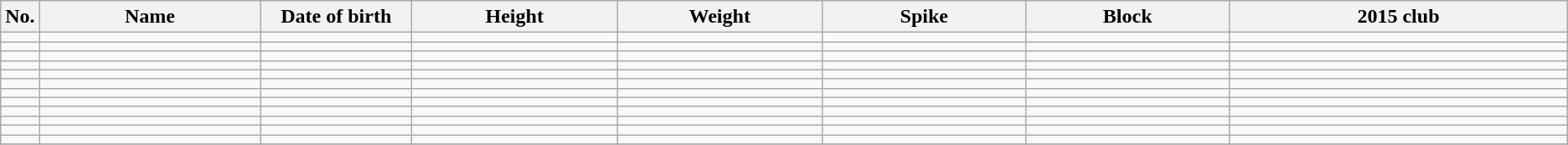<table class="wikitable sortable" style="text-align:center;">
<tr>
<th>No.</th>
<th style="width:12em">Name</th>
<th style="width:8em">Date of birth</th>
<th style="width:11em">Height</th>
<th style="width:11em">Weight</th>
<th style="width:11em">Spike</th>
<th style="width:11em">Block</th>
<th style="width:19em">2015 club</th>
</tr>
<tr>
<td></td>
<td align=left></td>
<td align=right></td>
<td></td>
<td></td>
<td></td>
<td></td>
<td align=left></td>
</tr>
<tr>
<td></td>
<td align=left></td>
<td align=right></td>
<td></td>
<td></td>
<td></td>
<td></td>
<td align=left></td>
</tr>
<tr>
<td></td>
<td align=left></td>
<td align=right></td>
<td></td>
<td></td>
<td></td>
<td></td>
<td align=left></td>
</tr>
<tr>
<td></td>
<td align=left></td>
<td align=right></td>
<td></td>
<td></td>
<td></td>
<td></td>
<td align=left></td>
</tr>
<tr>
<td></td>
<td align=left></td>
<td align=right></td>
<td></td>
<td></td>
<td></td>
<td></td>
<td align=left></td>
</tr>
<tr>
<td></td>
<td align=left></td>
<td align=right></td>
<td></td>
<td></td>
<td></td>
<td></td>
<td align=left></td>
</tr>
<tr>
<td></td>
<td align=left></td>
<td align=right></td>
<td></td>
<td></td>
<td></td>
<td></td>
<td align=left></td>
</tr>
<tr>
<td></td>
<td align=left></td>
<td align=right></td>
<td></td>
<td></td>
<td></td>
<td></td>
<td align=left></td>
</tr>
<tr>
<td></td>
<td align=left></td>
<td align=right></td>
<td></td>
<td></td>
<td></td>
<td></td>
<td align=left></td>
</tr>
<tr>
<td></td>
<td align=left></td>
<td align=right></td>
<td></td>
<td></td>
<td></td>
<td></td>
<td align=left></td>
</tr>
<tr>
<td></td>
<td align=left></td>
<td align=right></td>
<td></td>
<td></td>
<td></td>
<td></td>
<td align=left></td>
</tr>
<tr>
<td></td>
<td align=left></td>
<td align=right></td>
<td></td>
<td></td>
<td></td>
<td></td>
<td align=left></td>
</tr>
<tr>
</tr>
</table>
